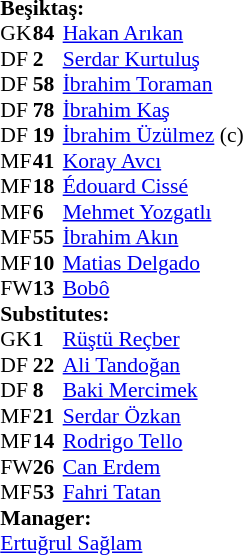<table style="font-size: 90%" cellspacing="0" cellpadding="0" align=center>
<tr>
<td colspan="4"><strong>Beşiktaş:</strong></td>
</tr>
<tr>
<th width=20></th>
<th width=20></th>
</tr>
<tr>
<td>GK</td>
<td><strong>84</strong></td>
<td> <a href='#'>Hakan Arıkan</a></td>
</tr>
<tr>
<td>DF</td>
<td><strong>2</strong></td>
<td> <a href='#'>Serdar Kurtuluş</a></td>
</tr>
<tr>
<td>DF</td>
<td><strong>58</strong></td>
<td> <a href='#'>İbrahim Toraman</a></td>
<td></td>
</tr>
<tr>
<td>DF</td>
<td><strong>78</strong></td>
<td> <a href='#'>İbrahim Kaş</a></td>
</tr>
<tr>
<td>DF</td>
<td><strong>19</strong></td>
<td> <a href='#'>İbrahim Üzülmez</a> (c)</td>
<td></td>
</tr>
<tr>
<td>MF</td>
<td><strong>41</strong></td>
<td> <a href='#'>Koray Avcı</a></td>
<td></td>
<td></td>
</tr>
<tr>
<td>MF</td>
<td><strong>18</strong></td>
<td> <a href='#'>Édouard Cissé</a></td>
</tr>
<tr>
<td>MF</td>
<td><strong>6</strong></td>
<td> <a href='#'>Mehmet Yozgatlı</a></td>
<td></td>
<td></td>
</tr>
<tr>
<td>MF</td>
<td><strong>55</strong></td>
<td> <a href='#'>İbrahim Akın</a></td>
<td></td>
<td></td>
</tr>
<tr>
<td>MF</td>
<td><strong>10</strong></td>
<td> <a href='#'>Matias Delgado</a></td>
</tr>
<tr>
<td>FW</td>
<td><strong>13</strong></td>
<td> <a href='#'>Bobô</a></td>
<td></td>
</tr>
<tr>
<td colspan=3><strong>Substitutes:</strong></td>
</tr>
<tr>
<td>GK</td>
<td><strong>1</strong></td>
<td> <a href='#'>Rüştü Reçber</a></td>
</tr>
<tr>
<td>DF</td>
<td><strong>22</strong></td>
<td> <a href='#'>Ali Tandoğan</a></td>
</tr>
<tr>
<td>DF</td>
<td><strong>8</strong></td>
<td> <a href='#'>Baki Mercimek</a></td>
</tr>
<tr>
<td>MF</td>
<td><strong>21</strong></td>
<td> <a href='#'>Serdar Özkan</a></td>
<td></td>
<td></td>
</tr>
<tr>
<td>MF</td>
<td><strong>14</strong></td>
<td> <a href='#'>Rodrigo Tello</a></td>
<td></td>
<td></td>
</tr>
<tr>
<td>FW</td>
<td><strong>26</strong></td>
<td> <a href='#'>Can Erdem</a></td>
<td></td>
<td></td>
</tr>
<tr>
<td>MF</td>
<td><strong>53</strong></td>
<td> <a href='#'>Fahri Tatan</a></td>
</tr>
<tr>
<td colspan=3><strong>Manager:</strong></td>
</tr>
<tr>
<td colspan=4> <a href='#'>Ertuğrul Sağlam</a></td>
</tr>
</table>
